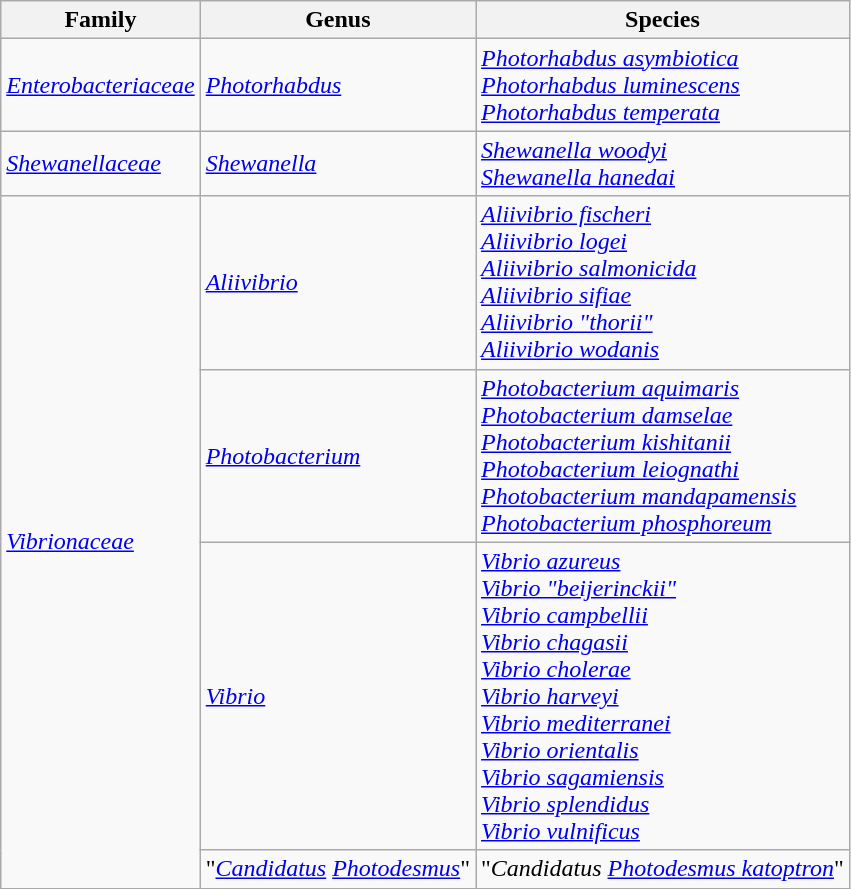<table class="wikitable">
<tr>
<th>Family</th>
<th>Genus</th>
<th>Species</th>
</tr>
<tr>
<td><em><a href='#'>Enterobacteriaceae</a></em></td>
<td><em><a href='#'>Photorhabdus</a></em></td>
<td><em><a href='#'>Photorhabdus asymbiotica</a></em><br><em><a href='#'>Photorhabdus luminescens</a></em><br><em><a href='#'>Photorhabdus temperata</a></em></td>
</tr>
<tr>
<td><em><a href='#'>Shewanellaceae</a></em></td>
<td><em><a href='#'>Shewanella</a></em></td>
<td><em><a href='#'>Shewanella woodyi</a></em><br><em><a href='#'>Shewanella hanedai</a></em></td>
</tr>
<tr>
<td rowspan="4"><em><a href='#'>Vibrionaceae</a></em></td>
<td><em><a href='#'>Aliivibrio</a></em></td>
<td><em><a href='#'>Aliivibrio fischeri</a></em><br><em><a href='#'>Aliivibrio logei</a></em><br><em><a href='#'>Aliivibrio salmonicida</a></em><br><em><a href='#'>Aliivibrio sifiae</a></em><br><em><a href='#'>Aliivibrio "thorii"</a></em><br><em><a href='#'>Aliivibrio wodanis</a></em></td>
</tr>
<tr>
<td><em><a href='#'>Photobacterium</a></em></td>
<td><em><a href='#'>Photobacterium aquimaris</a></em><br><em><a href='#'>Photobacterium damselae</a></em><br><em><a href='#'>Photobacterium kishitanii</a></em><br><em><a href='#'>Photobacterium leiognathi</a></em><br><em><a href='#'>Photobacterium mandapamensis</a></em><br><em><a href='#'>Photobacterium phosphoreum</a></em></td>
</tr>
<tr>
<td><em><a href='#'>Vibrio</a></em></td>
<td><em><a href='#'>Vibrio azureus</a></em><br><em><a href='#'>Vibrio "beijerinckii"</a></em><br><em><a href='#'>Vibrio campbellii</a></em><br><em><a href='#'>Vibrio chagasii</a></em><br><em><a href='#'>Vibrio cholerae</a></em><br><em><a href='#'>Vibrio harveyi</a></em><br><em><a href='#'>Vibrio mediterranei</a></em><br><em><a href='#'>Vibrio orientalis</a></em><br><em><a href='#'>Vibrio sagamiensis</a></em><br><em><a href='#'>Vibrio splendidus</a></em><br><em><a href='#'>Vibrio vulnificus</a></em></td>
</tr>
<tr>
<td>"<em><a href='#'>Candidatus</a> <a href='#'>Photodesmus</a></em>"</td>
<td>"<em>Candidatus <a href='#'>Photodesmus katoptron</a></em>"</td>
</tr>
</table>
